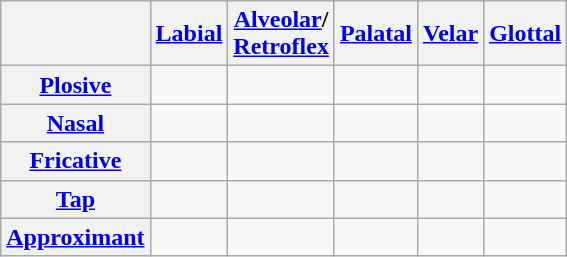<table class="wikitable" style=text-align:center>
<tr>
<th></th>
<th><a href='#'>Labial</a></th>
<th><a href='#'>Alveolar</a>/<br><a href='#'>Retroflex</a></th>
<th><a href='#'>Palatal</a></th>
<th><a href='#'>Velar</a></th>
<th><a href='#'>Glottal</a></th>
</tr>
<tr align="center">
<th><a href='#'>Plosive</a></th>
<td></td>
<td></td>
<td></td>
<td></td>
<td></td>
</tr>
<tr align="center">
<th><a href='#'>Nasal</a></th>
<td></td>
<td></td>
<td></td>
<td></td>
<td></td>
</tr>
<tr align="center">
<th><a href='#'>Fricative</a></th>
<td> </td>
<td></td>
<td></td>
<td></td>
<td></td>
</tr>
<tr align="center">
<th><a href='#'>Tap</a></th>
<td></td>
<td> </td>
<td></td>
<td></td>
<td></td>
</tr>
<tr align="center">
<th><a href='#'>Approximant</a></th>
<td></td>
<td></td>
<td></td>
<td></td>
<td></td>
</tr>
</table>
